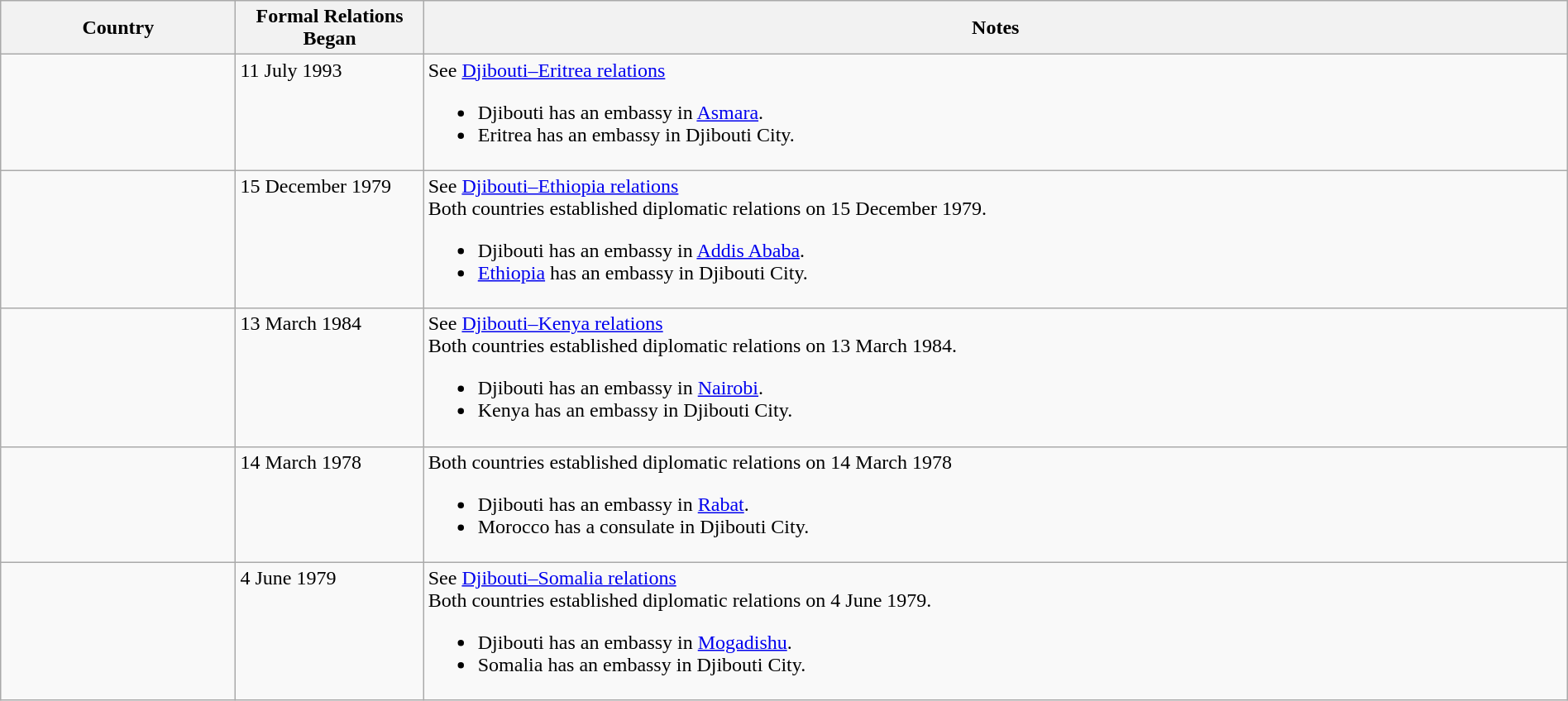<table class="wikitable sortable" style="width:100%; margin:auto;">
<tr>
<th style="width:15%;">Country</th>
<th style="width:12%;">Formal Relations Began</th>
<th>Notes</th>
</tr>
<tr valign="top">
<td></td>
<td>11 July 1993</td>
<td>See <a href='#'>Djibouti–Eritrea relations</a><br><ul><li>Djibouti has an embassy in <a href='#'>Asmara</a>.</li><li>Eritrea has an embassy in Djibouti City.</li></ul></td>
</tr>
<tr valign="top">
<td></td>
<td>15 December 1979</td>
<td>See <a href='#'>Djibouti–Ethiopia relations</a><br>Both countries established diplomatic relations on 15 December 1979.<ul><li>Djibouti has an embassy in <a href='#'>Addis Ababa</a>.</li><li><a href='#'>Ethiopia</a> has an embassy in Djibouti City.</li></ul></td>
</tr>
<tr valign="top">
<td></td>
<td>13 March 1984</td>
<td>See <a href='#'>Djibouti–Kenya relations</a><br>Both countries established diplomatic relations on 13 March 1984.<ul><li>Djibouti has an embassy in <a href='#'>Nairobi</a>.</li><li>Kenya has an embassy in Djibouti City.</li></ul></td>
</tr>
<tr valign="top">
<td></td>
<td>14 March 1978</td>
<td>Both countries established diplomatic relations on 14 March 1978<br><ul><li>Djibouti has an embassy in <a href='#'>Rabat</a>.</li><li>Morocco has a consulate in Djibouti City.</li></ul></td>
</tr>
<tr valign="top">
<td></td>
<td>4 June 1979</td>
<td>See <a href='#'>Djibouti–Somalia relations</a><br>Both countries established diplomatic relations on 4 June 1979.<ul><li>Djibouti has an embassy in <a href='#'>Mogadishu</a>.</li><li>Somalia has an embassy in Djibouti City.</li></ul></td>
</tr>
</table>
